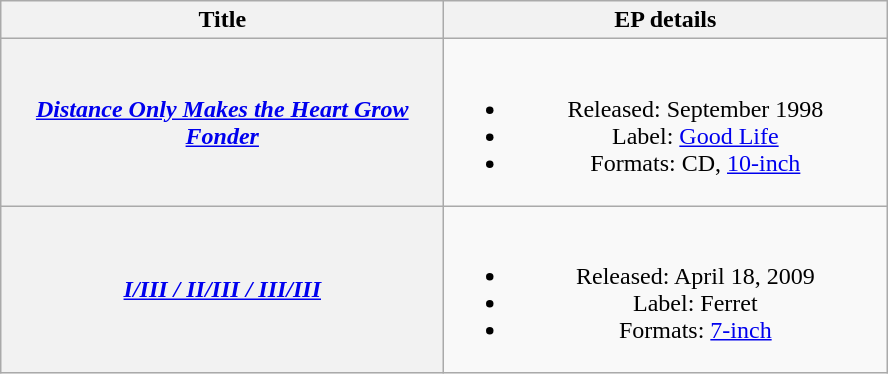<table class="wikitable plainrowheaders" style="text-align:center;">
<tr>
<th scope="col" style="width:18em;">Title</th>
<th scope="col" style="width:18em;">EP details</th>
</tr>
<tr>
<th scope="row"><em><a href='#'>Distance Only Makes the Heart Grow Fonder</a></em></th>
<td><br><ul><li>Released: September 1998</li><li>Label: <a href='#'>Good Life</a></li><li>Formats: CD, <a href='#'>10-inch</a></li></ul></td>
</tr>
<tr>
<th scope="row"><em><a href='#'>I/III / II/III / III/III</a></em></th>
<td><br><ul><li>Released: April 18, 2009</li><li>Label: Ferret</li><li>Formats: <a href='#'>7-inch</a></li></ul></td>
</tr>
</table>
